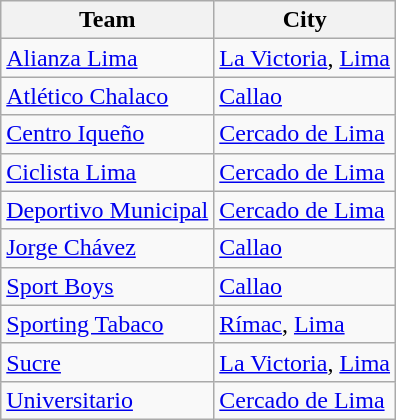<table class="wikitable sortable">
<tr>
<th>Team</th>
<th>City</th>
</tr>
<tr>
<td><a href='#'>Alianza Lima</a></td>
<td><a href='#'>La Victoria</a>, <a href='#'>Lima</a></td>
</tr>
<tr>
<td><a href='#'>Atlético Chalaco</a></td>
<td><a href='#'>Callao</a></td>
</tr>
<tr>
<td><a href='#'>Centro Iqueño</a></td>
<td><a href='#'>Cercado de Lima</a></td>
</tr>
<tr>
<td><a href='#'>Ciclista Lima</a></td>
<td><a href='#'>Cercado de Lima</a></td>
</tr>
<tr>
<td><a href='#'>Deportivo Municipal</a></td>
<td><a href='#'>Cercado de Lima</a></td>
</tr>
<tr>
<td><a href='#'>Jorge Chávez</a></td>
<td><a href='#'>Callao</a></td>
</tr>
<tr>
<td><a href='#'>Sport Boys</a></td>
<td><a href='#'>Callao</a></td>
</tr>
<tr>
<td><a href='#'>Sporting Tabaco</a></td>
<td><a href='#'>Rímac</a>, <a href='#'>Lima</a></td>
</tr>
<tr>
<td><a href='#'>Sucre</a></td>
<td><a href='#'>La Victoria</a>, <a href='#'>Lima</a></td>
</tr>
<tr>
<td><a href='#'>Universitario</a></td>
<td><a href='#'>Cercado de Lima</a></td>
</tr>
</table>
